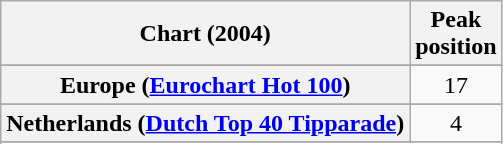<table class="wikitable sortable plainrowheaders" style="text-align:center">
<tr>
<th>Chart (2004)</th>
<th>Peak<br>position</th>
</tr>
<tr>
</tr>
<tr>
</tr>
<tr>
<th scope="row">Europe (<a href='#'>Eurochart Hot 100</a>)</th>
<td>17</td>
</tr>
<tr>
</tr>
<tr>
</tr>
<tr>
</tr>
<tr>
<th scope="row">Netherlands (<a href='#'>Dutch Top 40 Tipparade</a>)</th>
<td>4</td>
</tr>
<tr>
</tr>
<tr>
</tr>
<tr>
</tr>
<tr>
</tr>
<tr>
</tr>
<tr>
</tr>
<tr>
</tr>
</table>
